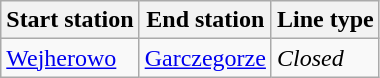<table class="wikitable">
<tr>
<th>Start station</th>
<th>End station</th>
<th>Line type</th>
</tr>
<tr>
<td><a href='#'>Wejherowo</a></td>
<td><a href='#'>Garczegorze</a></td>
<td><em>Closed</em></td>
</tr>
</table>
